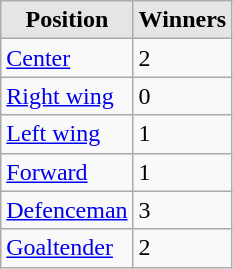<table class="wikitable">
<tr>
<th style="background:#e5e5e5;">Position</th>
<th style="background:#e5e5e5;">Winners</th>
</tr>
<tr>
<td><a href='#'>Center</a></td>
<td>2</td>
</tr>
<tr>
<td><a href='#'>Right wing</a></td>
<td>0</td>
</tr>
<tr>
<td><a href='#'>Left wing</a></td>
<td>1</td>
</tr>
<tr>
<td><a href='#'>Forward</a></td>
<td>1</td>
</tr>
<tr>
<td><a href='#'>Defenceman</a></td>
<td>3</td>
</tr>
<tr>
<td><a href='#'>Goaltender</a></td>
<td>2</td>
</tr>
</table>
